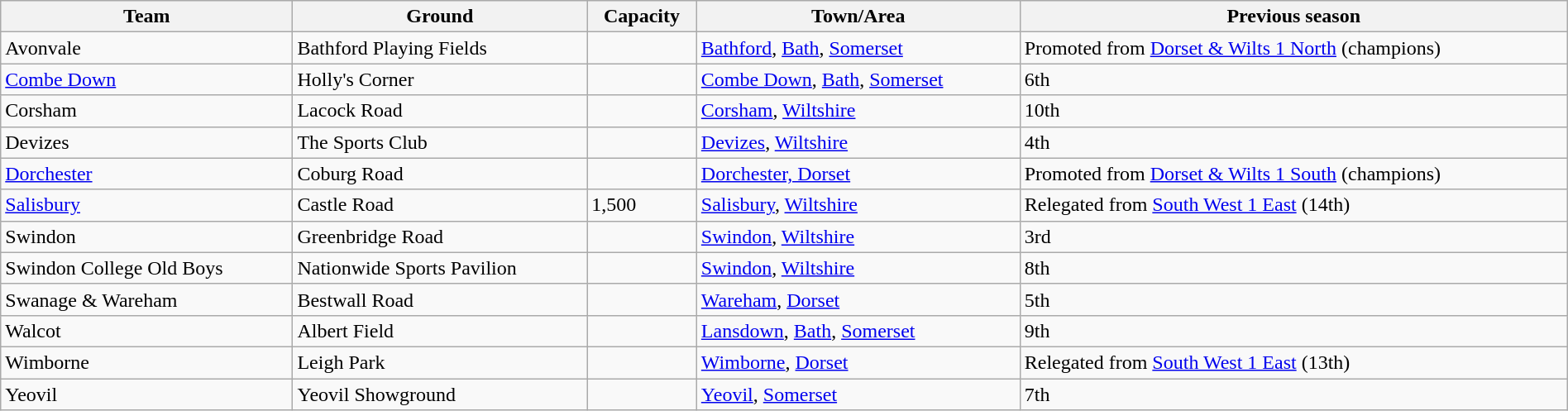<table class="wikitable sortable" width=100%>
<tr>
<th>Team</th>
<th>Ground</th>
<th>Capacity</th>
<th>Town/Area</th>
<th>Previous season</th>
</tr>
<tr>
<td>Avonvale</td>
<td>Bathford Playing Fields</td>
<td></td>
<td><a href='#'>Bathford</a>, <a href='#'>Bath</a>, <a href='#'>Somerset</a></td>
<td>Promoted from <a href='#'>Dorset & Wilts 1 North</a> (champions)</td>
</tr>
<tr>
<td><a href='#'>Combe Down</a></td>
<td>Holly's Corner</td>
<td></td>
<td><a href='#'>Combe Down</a>, <a href='#'>Bath</a>, <a href='#'>Somerset</a></td>
<td>6th</td>
</tr>
<tr>
<td>Corsham</td>
<td>Lacock Road</td>
<td></td>
<td><a href='#'>Corsham</a>, <a href='#'>Wiltshire</a></td>
<td>10th</td>
</tr>
<tr>
<td>Devizes</td>
<td>The Sports Club</td>
<td></td>
<td><a href='#'>Devizes</a>, <a href='#'>Wiltshire</a></td>
<td>4th</td>
</tr>
<tr>
<td><a href='#'>Dorchester</a></td>
<td>Coburg Road</td>
<td></td>
<td><a href='#'>Dorchester, Dorset</a></td>
<td>Promoted from <a href='#'>Dorset & Wilts 1 South</a> (champions)</td>
</tr>
<tr>
<td><a href='#'>Salisbury</a></td>
<td>Castle Road</td>
<td>1,500</td>
<td><a href='#'>Salisbury</a>, <a href='#'>Wiltshire</a></td>
<td>Relegated from <a href='#'>South West 1 East</a> (14th)</td>
</tr>
<tr>
<td>Swindon</td>
<td>Greenbridge Road</td>
<td></td>
<td><a href='#'>Swindon</a>, <a href='#'>Wiltshire</a></td>
<td>3rd</td>
</tr>
<tr>
<td>Swindon College Old Boys</td>
<td>Nationwide Sports Pavilion</td>
<td></td>
<td><a href='#'>Swindon</a>, <a href='#'>Wiltshire</a></td>
<td>8th</td>
</tr>
<tr>
<td>Swanage & Wareham</td>
<td>Bestwall Road</td>
<td></td>
<td><a href='#'>Wareham</a>, <a href='#'>Dorset</a></td>
<td>5th</td>
</tr>
<tr>
<td>Walcot</td>
<td>Albert Field</td>
<td></td>
<td><a href='#'>Lansdown</a>, <a href='#'>Bath</a>, <a href='#'>Somerset</a></td>
<td>9th</td>
</tr>
<tr>
<td>Wimborne</td>
<td>Leigh Park</td>
<td></td>
<td><a href='#'>Wimborne</a>, <a href='#'>Dorset</a></td>
<td>Relegated from <a href='#'>South West 1 East</a> (13th)</td>
</tr>
<tr>
<td>Yeovil</td>
<td>Yeovil Showground</td>
<td></td>
<td><a href='#'>Yeovil</a>, <a href='#'>Somerset</a></td>
<td>7th</td>
</tr>
</table>
